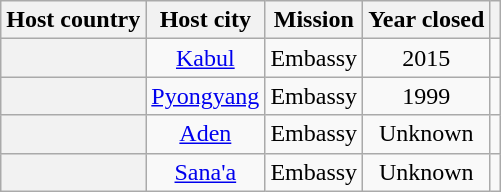<table class="wikitable plainrowheaders" style="text-align:center;">
<tr>
<th scope="col">Host country</th>
<th scope="col">Host city</th>
<th scope="col">Mission</th>
<th scope="col">Year closed</th>
<th scope="col"></th>
</tr>
<tr>
<th scope="row"></th>
<td><a href='#'>Kabul</a></td>
<td>Embassy</td>
<td>2015</td>
<td></td>
</tr>
<tr>
<th scope="row"></th>
<td><a href='#'>Pyongyang</a></td>
<td>Embassy</td>
<td>1999</td>
<td></td>
</tr>
<tr>
<th scope="row"></th>
<td><a href='#'>Aden</a></td>
<td>Embassy</td>
<td>Unknown</td>
<td></td>
</tr>
<tr>
<th scope="row"></th>
<td><a href='#'>Sana'a</a></td>
<td>Embassy</td>
<td>Unknown</td>
<td></td>
</tr>
</table>
